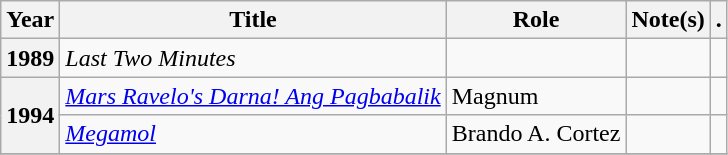<table class="wikitable plainrowheaders sortable">
<tr>
<th scope="col">Year</th>
<th scope="col">Title</th>
<th scope="col" class="unsortable">Role</th>
<th scope="col" class="unsortable">Note(s)</th>
<th scope="col" class="unsortable">.</th>
</tr>
<tr>
<th scope="row">1989</th>
<td><em>Last Two Minutes</em></td>
<td></td>
<td></td>
<td style="text-align:center;"></td>
</tr>
<tr>
<th rowspan="2" scope="row">1994</th>
<td><em><a href='#'>Mars Ravelo's Darna! Ang Pagbabalik</a></em></td>
<td>Magnum</td>
<td></td>
<td style="text-align:center;"></td>
</tr>
<tr>
<td><em><a href='#'>Megamol</a></em></td>
<td>Brando A. Cortez</td>
<td></td>
<td style="text-align:center;"></td>
</tr>
<tr>
</tr>
</table>
